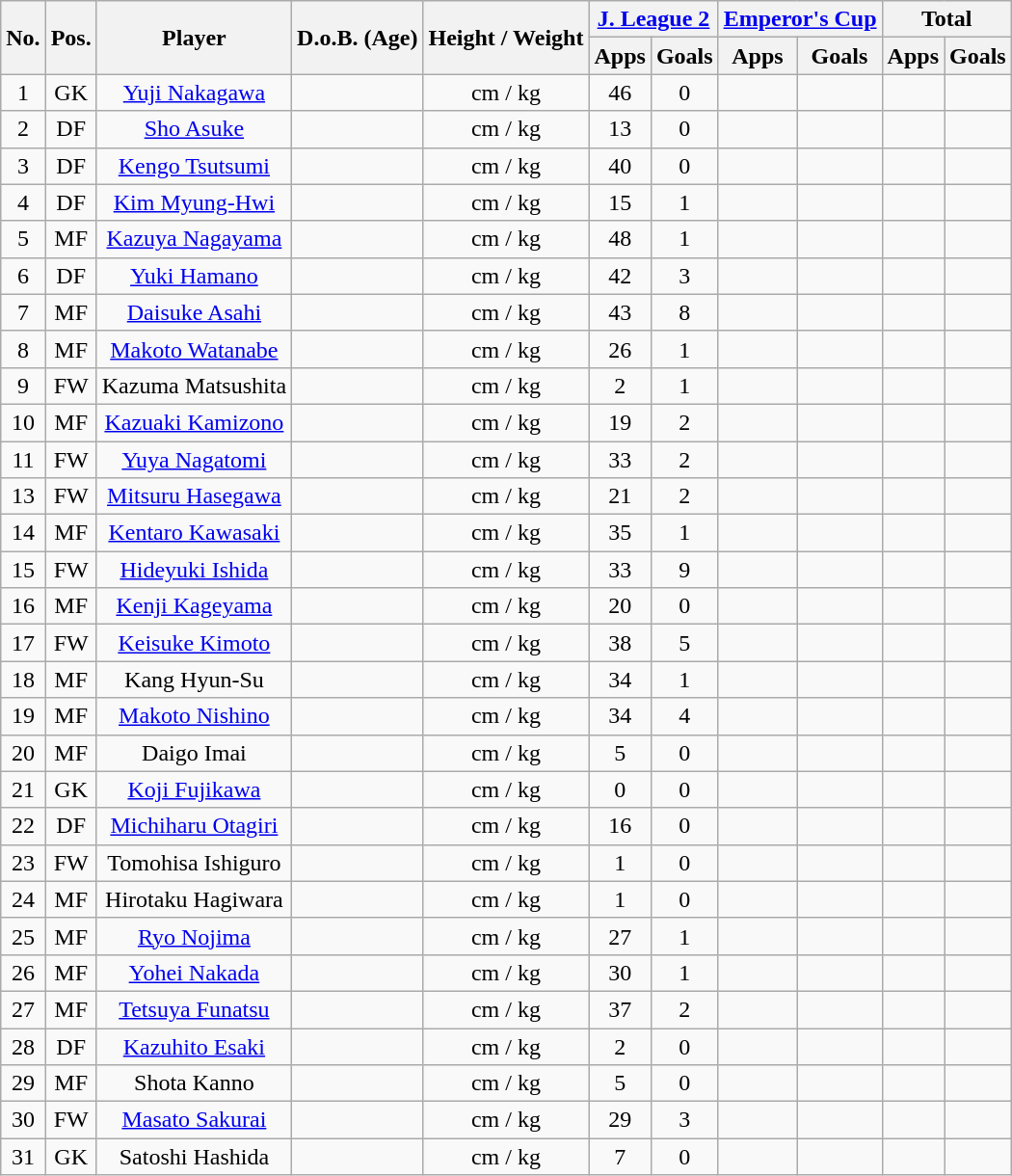<table class="wikitable" style="text-align:center;">
<tr>
<th rowspan="2">No.</th>
<th rowspan="2">Pos.</th>
<th rowspan="2">Player</th>
<th rowspan="2">D.o.B. (Age)</th>
<th rowspan="2">Height / Weight</th>
<th colspan="2"><a href='#'>J. League 2</a></th>
<th colspan="2"><a href='#'>Emperor's Cup</a></th>
<th colspan="2">Total</th>
</tr>
<tr>
<th>Apps</th>
<th>Goals</th>
<th>Apps</th>
<th>Goals</th>
<th>Apps</th>
<th>Goals</th>
</tr>
<tr>
<td>1</td>
<td>GK</td>
<td><a href='#'>Yuji Nakagawa</a></td>
<td></td>
<td>cm / kg</td>
<td>46</td>
<td>0</td>
<td></td>
<td></td>
<td></td>
<td></td>
</tr>
<tr>
<td>2</td>
<td>DF</td>
<td><a href='#'>Sho Asuke</a></td>
<td></td>
<td>cm / kg</td>
<td>13</td>
<td>0</td>
<td></td>
<td></td>
<td></td>
<td></td>
</tr>
<tr>
<td>3</td>
<td>DF</td>
<td><a href='#'>Kengo Tsutsumi</a></td>
<td></td>
<td>cm / kg</td>
<td>40</td>
<td>0</td>
<td></td>
<td></td>
<td></td>
<td></td>
</tr>
<tr>
<td>4</td>
<td>DF</td>
<td><a href='#'>Kim Myung-Hwi</a></td>
<td></td>
<td>cm / kg</td>
<td>15</td>
<td>1</td>
<td></td>
<td></td>
<td></td>
<td></td>
</tr>
<tr>
<td>5</td>
<td>MF</td>
<td><a href='#'>Kazuya Nagayama</a></td>
<td></td>
<td>cm / kg</td>
<td>48</td>
<td>1</td>
<td></td>
<td></td>
<td></td>
<td></td>
</tr>
<tr>
<td>6</td>
<td>DF</td>
<td><a href='#'>Yuki Hamano</a></td>
<td></td>
<td>cm / kg</td>
<td>42</td>
<td>3</td>
<td></td>
<td></td>
<td></td>
<td></td>
</tr>
<tr>
<td>7</td>
<td>MF</td>
<td><a href='#'>Daisuke Asahi</a></td>
<td></td>
<td>cm / kg</td>
<td>43</td>
<td>8</td>
<td></td>
<td></td>
<td></td>
<td></td>
</tr>
<tr>
<td>8</td>
<td>MF</td>
<td><a href='#'>Makoto Watanabe</a></td>
<td></td>
<td>cm / kg</td>
<td>26</td>
<td>1</td>
<td></td>
<td></td>
<td></td>
<td></td>
</tr>
<tr>
<td>9</td>
<td>FW</td>
<td>Kazuma Matsushita</td>
<td></td>
<td>cm / kg</td>
<td>2</td>
<td>1</td>
<td></td>
<td></td>
<td></td>
<td></td>
</tr>
<tr>
<td>10</td>
<td>MF</td>
<td><a href='#'>Kazuaki Kamizono</a></td>
<td></td>
<td>cm / kg</td>
<td>19</td>
<td>2</td>
<td></td>
<td></td>
<td></td>
<td></td>
</tr>
<tr>
<td>11</td>
<td>FW</td>
<td><a href='#'>Yuya Nagatomi</a></td>
<td></td>
<td>cm / kg</td>
<td>33</td>
<td>2</td>
<td></td>
<td></td>
<td></td>
<td></td>
</tr>
<tr>
<td>13</td>
<td>FW</td>
<td><a href='#'>Mitsuru Hasegawa</a></td>
<td></td>
<td>cm / kg</td>
<td>21</td>
<td>2</td>
<td></td>
<td></td>
<td></td>
<td></td>
</tr>
<tr>
<td>14</td>
<td>MF</td>
<td><a href='#'>Kentaro Kawasaki</a></td>
<td></td>
<td>cm / kg</td>
<td>35</td>
<td>1</td>
<td></td>
<td></td>
<td></td>
<td></td>
</tr>
<tr>
<td>15</td>
<td>FW</td>
<td><a href='#'>Hideyuki Ishida</a></td>
<td></td>
<td>cm / kg</td>
<td>33</td>
<td>9</td>
<td></td>
<td></td>
<td></td>
<td></td>
</tr>
<tr>
<td>16</td>
<td>MF</td>
<td><a href='#'>Kenji Kageyama</a></td>
<td></td>
<td>cm / kg</td>
<td>20</td>
<td>0</td>
<td></td>
<td></td>
<td></td>
<td></td>
</tr>
<tr>
<td>17</td>
<td>FW</td>
<td><a href='#'>Keisuke Kimoto</a></td>
<td></td>
<td>cm / kg</td>
<td>38</td>
<td>5</td>
<td></td>
<td></td>
<td></td>
<td></td>
</tr>
<tr>
<td>18</td>
<td>MF</td>
<td>Kang Hyun-Su</td>
<td></td>
<td>cm / kg</td>
<td>34</td>
<td>1</td>
<td></td>
<td></td>
<td></td>
<td></td>
</tr>
<tr>
<td>19</td>
<td>MF</td>
<td><a href='#'>Makoto Nishino</a></td>
<td></td>
<td>cm / kg</td>
<td>34</td>
<td>4</td>
<td></td>
<td></td>
<td></td>
<td></td>
</tr>
<tr>
<td>20</td>
<td>MF</td>
<td>Daigo Imai</td>
<td></td>
<td>cm / kg</td>
<td>5</td>
<td>0</td>
<td></td>
<td></td>
<td></td>
<td></td>
</tr>
<tr>
<td>21</td>
<td>GK</td>
<td><a href='#'>Koji Fujikawa</a></td>
<td></td>
<td>cm / kg</td>
<td>0</td>
<td>0</td>
<td></td>
<td></td>
<td></td>
<td></td>
</tr>
<tr>
<td>22</td>
<td>DF</td>
<td><a href='#'>Michiharu Otagiri</a></td>
<td></td>
<td>cm / kg</td>
<td>16</td>
<td>0</td>
<td></td>
<td></td>
<td></td>
<td></td>
</tr>
<tr>
<td>23</td>
<td>FW</td>
<td>Tomohisa Ishiguro</td>
<td></td>
<td>cm / kg</td>
<td>1</td>
<td>0</td>
<td></td>
<td></td>
<td></td>
<td></td>
</tr>
<tr>
<td>24</td>
<td>MF</td>
<td>Hirotaku Hagiwara</td>
<td></td>
<td>cm / kg</td>
<td>1</td>
<td>0</td>
<td></td>
<td></td>
<td></td>
<td></td>
</tr>
<tr>
<td>25</td>
<td>MF</td>
<td><a href='#'>Ryo Nojima</a></td>
<td></td>
<td>cm / kg</td>
<td>27</td>
<td>1</td>
<td></td>
<td></td>
<td></td>
<td></td>
</tr>
<tr>
<td>26</td>
<td>MF</td>
<td><a href='#'>Yohei Nakada</a></td>
<td></td>
<td>cm / kg</td>
<td>30</td>
<td>1</td>
<td></td>
<td></td>
<td></td>
<td></td>
</tr>
<tr>
<td>27</td>
<td>MF</td>
<td><a href='#'>Tetsuya Funatsu</a></td>
<td></td>
<td>cm / kg</td>
<td>37</td>
<td>2</td>
<td></td>
<td></td>
<td></td>
<td></td>
</tr>
<tr>
<td>28</td>
<td>DF</td>
<td><a href='#'>Kazuhito Esaki</a></td>
<td></td>
<td>cm / kg</td>
<td>2</td>
<td>0</td>
<td></td>
<td></td>
<td></td>
<td></td>
</tr>
<tr>
<td>29</td>
<td>MF</td>
<td>Shota Kanno</td>
<td></td>
<td>cm / kg</td>
<td>5</td>
<td>0</td>
<td></td>
<td></td>
<td></td>
<td></td>
</tr>
<tr>
<td>30</td>
<td>FW</td>
<td><a href='#'>Masato Sakurai</a></td>
<td></td>
<td>cm / kg</td>
<td>29</td>
<td>3</td>
<td></td>
<td></td>
<td></td>
<td></td>
</tr>
<tr>
<td>31</td>
<td>GK</td>
<td>Satoshi Hashida</td>
<td></td>
<td>cm / kg</td>
<td>7</td>
<td>0</td>
<td></td>
<td></td>
<td></td>
<td></td>
</tr>
</table>
